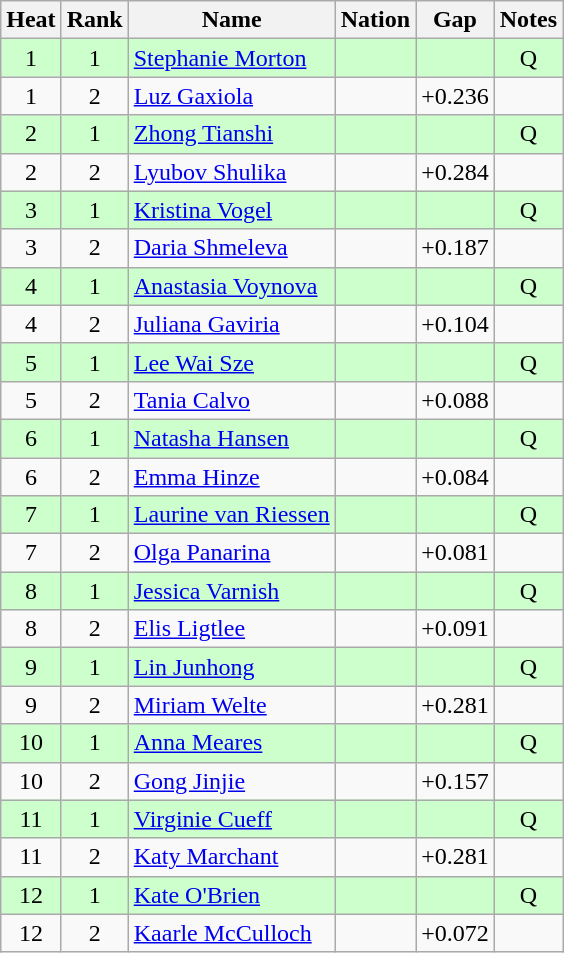<table class="wikitable sortable" style="text-align:center">
<tr>
<th>Heat</th>
<th>Rank</th>
<th>Name</th>
<th>Nation</th>
<th>Gap</th>
<th>Notes</th>
</tr>
<tr bgcolor=ccffcc>
<td>1</td>
<td>1</td>
<td align=left><a href='#'>Stephanie Morton</a></td>
<td align=left></td>
<td></td>
<td>Q</td>
</tr>
<tr>
<td>1</td>
<td>2</td>
<td align=left><a href='#'>Luz Gaxiola</a></td>
<td align=left></td>
<td>+0.236</td>
<td></td>
</tr>
<tr bgcolor=ccffcc>
<td>2</td>
<td>1</td>
<td align=left><a href='#'>Zhong Tianshi</a></td>
<td align=left></td>
<td></td>
<td>Q</td>
</tr>
<tr>
<td>2</td>
<td>2</td>
<td align=left><a href='#'>Lyubov Shulika</a></td>
<td align=left></td>
<td>+0.284</td>
<td></td>
</tr>
<tr bgcolor=ccffcc>
<td>3</td>
<td>1</td>
<td align=left><a href='#'>Kristina Vogel</a></td>
<td align=left></td>
<td></td>
<td>Q</td>
</tr>
<tr>
<td>3</td>
<td>2</td>
<td align=left><a href='#'>Daria Shmeleva</a></td>
<td align=left></td>
<td>+0.187</td>
<td></td>
</tr>
<tr bgcolor=ccffcc>
<td>4</td>
<td>1</td>
<td align=left><a href='#'>Anastasia Voynova</a></td>
<td align=left></td>
<td></td>
<td>Q</td>
</tr>
<tr>
<td>4</td>
<td>2</td>
<td align=left><a href='#'>Juliana Gaviria</a></td>
<td align=left></td>
<td>+0.104</td>
<td></td>
</tr>
<tr bgcolor=ccffcc>
<td>5</td>
<td>1</td>
<td align=left><a href='#'>Lee Wai Sze</a></td>
<td align=left></td>
<td></td>
<td>Q</td>
</tr>
<tr>
<td>5</td>
<td>2</td>
<td align=left><a href='#'>Tania Calvo</a></td>
<td align=left></td>
<td>+0.088</td>
<td></td>
</tr>
<tr bgcolor=ccffcc>
<td>6</td>
<td>1</td>
<td align=left><a href='#'>Natasha Hansen</a></td>
<td align=left></td>
<td></td>
<td>Q</td>
</tr>
<tr>
<td>6</td>
<td>2</td>
<td align=left><a href='#'>Emma Hinze</a></td>
<td align=left></td>
<td>+0.084</td>
<td></td>
</tr>
<tr bgcolor=ccffcc>
<td>7</td>
<td>1</td>
<td align=left><a href='#'>Laurine van Riessen</a></td>
<td align=left></td>
<td></td>
<td>Q</td>
</tr>
<tr>
<td>7</td>
<td>2</td>
<td align=left><a href='#'>Olga Panarina</a></td>
<td align=left></td>
<td>+0.081</td>
<td></td>
</tr>
<tr bgcolor=ccffcc>
<td>8</td>
<td>1</td>
<td align=left><a href='#'>Jessica Varnish</a></td>
<td align=left></td>
<td></td>
<td>Q</td>
</tr>
<tr>
<td>8</td>
<td>2</td>
<td align=left><a href='#'>Elis Ligtlee</a></td>
<td align=left></td>
<td>+0.091</td>
<td></td>
</tr>
<tr bgcolor=ccffcc>
<td>9</td>
<td>1</td>
<td align=left><a href='#'>Lin Junhong</a></td>
<td align=left></td>
<td></td>
<td>Q</td>
</tr>
<tr>
<td>9</td>
<td>2</td>
<td align=left><a href='#'>Miriam Welte</a></td>
<td align=left></td>
<td>+0.281</td>
<td></td>
</tr>
<tr bgcolor=ccffcc>
<td>10</td>
<td>1</td>
<td align=left><a href='#'>Anna Meares</a></td>
<td align=left></td>
<td></td>
<td>Q</td>
</tr>
<tr>
<td>10</td>
<td>2</td>
<td align=left><a href='#'>Gong Jinjie</a></td>
<td align=left></td>
<td>+0.157</td>
<td></td>
</tr>
<tr bgcolor=ccffcc>
<td>11</td>
<td>1</td>
<td align=left><a href='#'>Virginie Cueff</a></td>
<td align=left></td>
<td></td>
<td>Q</td>
</tr>
<tr>
<td>11</td>
<td>2</td>
<td align=left><a href='#'>Katy Marchant</a></td>
<td align=left></td>
<td>+0.281</td>
<td></td>
</tr>
<tr bgcolor=ccffcc>
<td>12</td>
<td>1</td>
<td align=left><a href='#'>Kate O'Brien</a></td>
<td align=left></td>
<td></td>
<td>Q</td>
</tr>
<tr>
<td>12</td>
<td>2</td>
<td align=left><a href='#'>Kaarle McCulloch</a></td>
<td align=left></td>
<td>+0.072</td>
<td></td>
</tr>
</table>
